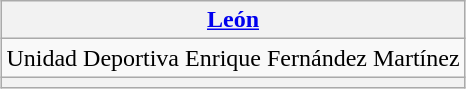<table class="wikitable" style="margin: 1em auto;">
<tr>
<th><a href='#'>León</a></th>
</tr>
<tr>
<td>Unidad Deportiva Enrique Fernández Martínez</td>
</tr>
<tr>
<th rowspan="4"></th>
</tr>
</table>
